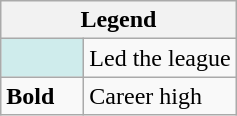<table class="wikitable mw-collapsible">
<tr>
<th colspan="2">Legend</th>
</tr>
<tr>
<td style="background:#cfecec; width:3em;"></td>
<td>Led the league</td>
</tr>
<tr>
<td><strong>Bold</strong></td>
<td>Career high</td>
</tr>
</table>
